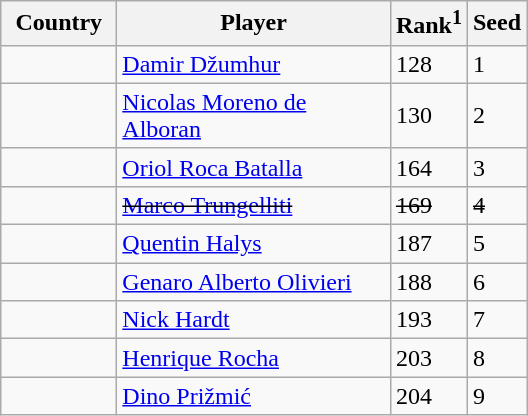<table class="sortable wikitable">
<tr>
<th width="70">Country</th>
<th width="175">Player</th>
<th>Rank<sup>1</sup></th>
<th>Seed</th>
</tr>
<tr>
<td></td>
<td><a href='#'>Damir Džumhur</a></td>
<td>128</td>
<td>1</td>
</tr>
<tr>
<td></td>
<td><a href='#'>Nicolas Moreno de Alboran</a></td>
<td>130</td>
<td>2</td>
</tr>
<tr>
<td></td>
<td><a href='#'>Oriol Roca Batalla</a></td>
<td>164</td>
<td>3</td>
</tr>
<tr>
<td><s></s></td>
<td><s><a href='#'>Marco Trungelliti</a></s></td>
<td><s>169</s></td>
<td><s>4</s></td>
</tr>
<tr>
<td></td>
<td><a href='#'>Quentin Halys</a></td>
<td>187</td>
<td>5</td>
</tr>
<tr>
<td></td>
<td><a href='#'>Genaro Alberto Olivieri</a></td>
<td>188</td>
<td>6</td>
</tr>
<tr>
<td></td>
<td><a href='#'>Nick Hardt</a></td>
<td>193</td>
<td>7</td>
</tr>
<tr>
<td></td>
<td><a href='#'>Henrique Rocha</a></td>
<td>203</td>
<td>8</td>
</tr>
<tr>
<td></td>
<td><a href='#'>Dino Prižmić</a></td>
<td>204</td>
<td>9</td>
</tr>
</table>
